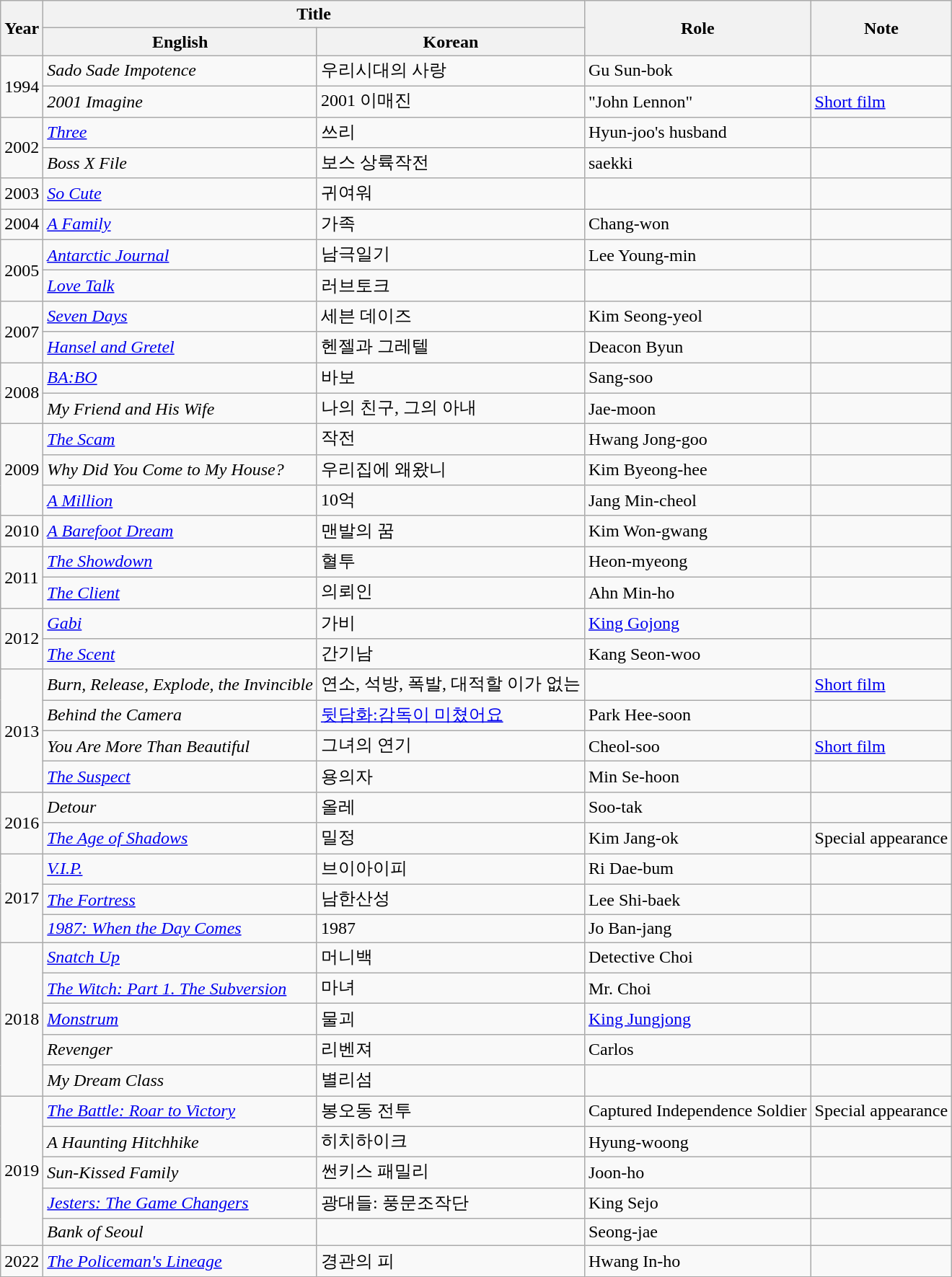<table class="wikitable sortable plainrowheaders">
<tr>
<th rowspan="2" scope="col">Year</th>
<th colspan="2" scope="col">Title</th>
<th rowspan="2" scope="col">Role</th>
<th rowspan="2" scope="col" class="unsortable">Note</th>
</tr>
<tr>
<th>English</th>
<th>Korean</th>
</tr>
<tr>
<td rowspan=2>1994</td>
<td><em>Sado Sade Impotence</em></td>
<td>우리시대의 사랑</td>
<td>Gu Sun-bok</td>
<td></td>
</tr>
<tr>
<td><em>2001 Imagine</em></td>
<td>2001 이매진</td>
<td>"John Lennon"</td>
<td><a href='#'>Short film</a></td>
</tr>
<tr>
<td rowspan=2>2002</td>
<td><em><a href='#'>Three</a></em></td>
<td>쓰리</td>
<td>Hyun-joo's husband</td>
<td></td>
</tr>
<tr>
<td><em>Boss X File</em></td>
<td>보스 상륙작전</td>
<td>saekki</td>
<td></td>
</tr>
<tr>
<td>2003</td>
<td><em><a href='#'>So Cute</a></em></td>
<td>귀여워</td>
<td></td>
<td></td>
</tr>
<tr>
<td>2004</td>
<td><em><a href='#'>A Family</a></em></td>
<td>가족</td>
<td>Chang-won</td>
<td></td>
</tr>
<tr>
<td rowspan=2>2005</td>
<td><em><a href='#'>Antarctic Journal</a></em></td>
<td>남극일기</td>
<td>Lee Young-min</td>
<td></td>
</tr>
<tr>
<td><em><a href='#'>Love Talk</a></em></td>
<td>러브토크</td>
<td></td>
<td></td>
</tr>
<tr>
<td rowspan=2>2007</td>
<td><em><a href='#'>Seven Days</a></em></td>
<td>세븐 데이즈</td>
<td>Kim Seong-yeol</td>
<td></td>
</tr>
<tr>
<td><em><a href='#'>Hansel and Gretel</a></em></td>
<td>헨젤과 그레텔</td>
<td>Deacon Byun</td>
<td></td>
</tr>
<tr>
<td rowspan=2>2008</td>
<td><em><a href='#'>BA:BO</a></em></td>
<td>바보</td>
<td>Sang-soo</td>
<td></td>
</tr>
<tr>
<td><em>My Friend and His Wife</em></td>
<td>나의 친구, 그의 아내</td>
<td>Jae-moon</td>
<td></td>
</tr>
<tr>
<td rowspan=3>2009</td>
<td><em><a href='#'>The Scam</a></em></td>
<td>작전</td>
<td>Hwang Jong-goo</td>
<td></td>
</tr>
<tr>
<td><em>Why Did You Come to My House?</em></td>
<td>우리집에 왜왔니</td>
<td>Kim Byeong-hee</td>
<td></td>
</tr>
<tr>
<td><em><a href='#'>A Million</a></em></td>
<td>10억</td>
<td>Jang Min-cheol</td>
<td></td>
</tr>
<tr>
<td>2010</td>
<td><em><a href='#'>A Barefoot Dream</a></em></td>
<td>맨발의 꿈</td>
<td>Kim Won-gwang</td>
<td></td>
</tr>
<tr>
<td rowspan=2>2011</td>
<td><em><a href='#'>The Showdown</a></em></td>
<td>혈투</td>
<td>Heon-myeong</td>
<td></td>
</tr>
<tr>
<td><em><a href='#'>The Client</a></em></td>
<td>의뢰인</td>
<td>Ahn Min-ho</td>
<td></td>
</tr>
<tr>
<td rowspan=2>2012</td>
<td><em><a href='#'>Gabi</a></em></td>
<td>가비</td>
<td><a href='#'>King Gojong</a></td>
<td></td>
</tr>
<tr>
<td><em><a href='#'>The Scent</a></em></td>
<td>간기남</td>
<td>Kang Seon-woo</td>
<td></td>
</tr>
<tr>
<td rowspan=4>2013</td>
<td><em>Burn, Release, Explode, the Invincible</em></td>
<td>연소, 석방, 폭발, 대적할 이가 없는</td>
<td></td>
<td><a href='#'>Short film</a></td>
</tr>
<tr>
<td><em>Behind the Camera</em></td>
<td><a href='#'>뒷담화:감독이 미쳤어요</a></td>
<td>Park Hee-soon</td>
<td></td>
</tr>
<tr>
<td><em>You Are More Than Beautiful</em></td>
<td>그녀의 연기</td>
<td>Cheol-soo</td>
<td><a href='#'>Short film</a></td>
</tr>
<tr>
<td><em><a href='#'>The Suspect</a></em></td>
<td>용의자</td>
<td>Min Se-hoon</td>
<td></td>
</tr>
<tr>
<td rowspan=2>2016</td>
<td><em>Detour</em></td>
<td>올레</td>
<td>Soo-tak</td>
<td></td>
</tr>
<tr>
<td><em><a href='#'>The Age of Shadows</a></em></td>
<td>밀정</td>
<td>Kim Jang-ok</td>
<td>Special appearance</td>
</tr>
<tr>
<td rowspan=3>2017</td>
<td><em><a href='#'>V.I.P.</a></em></td>
<td>브이아이피</td>
<td>Ri Dae-bum</td>
<td></td>
</tr>
<tr>
<td><em><a href='#'>The Fortress</a></em></td>
<td>남한산성</td>
<td>Lee Shi-baek</td>
<td></td>
</tr>
<tr>
<td><em><a href='#'>1987: When the Day Comes</a></em></td>
<td>1987</td>
<td>Jo Ban-jang</td>
<td></td>
</tr>
<tr>
<td rowspan="5">2018</td>
<td><em><a href='#'>Snatch Up</a></em></td>
<td>머니백</td>
<td>Detective Choi</td>
<td></td>
</tr>
<tr>
<td><em><a href='#'>The Witch: Part 1. The Subversion</a></em></td>
<td>마녀</td>
<td>Mr. Choi</td>
<td></td>
</tr>
<tr>
<td><em><a href='#'>Monstrum</a></em></td>
<td>물괴</td>
<td><a href='#'>King Jungjong</a></td>
<td></td>
</tr>
<tr>
<td><em>Revenger</em></td>
<td>리벤져</td>
<td>Carlos</td>
<td></td>
</tr>
<tr>
<td><em>My Dream Class</em></td>
<td>별리섬</td>
<td></td>
<td></td>
</tr>
<tr>
<td rowspan="5">2019</td>
<td><em><a href='#'>The Battle: Roar to Victory</a></em></td>
<td>봉오동 전투</td>
<td>Captured Independence Soldier</td>
<td>Special appearance</td>
</tr>
<tr>
<td><em>A Haunting Hitchhike</em></td>
<td>히치하이크</td>
<td>Hyung-woong</td>
<td></td>
</tr>
<tr>
<td><em>Sun-Kissed Family</em></td>
<td>썬키스 패밀리</td>
<td>Joon-ho</td>
<td></td>
</tr>
<tr>
<td><em><a href='#'>Jesters: The Game Changers</a></em></td>
<td>광대들: 풍문조작단</td>
<td>King Sejo</td>
<td></td>
</tr>
<tr>
<td><em>Bank of Seoul</em></td>
<td></td>
<td>Seong-jae</td>
<td></td>
</tr>
<tr>
<td>2022</td>
<td><em><a href='#'>The Policeman's Lineage</a></em></td>
<td>경관의 피</td>
<td>Hwang In-ho</td>
<td></td>
</tr>
</table>
